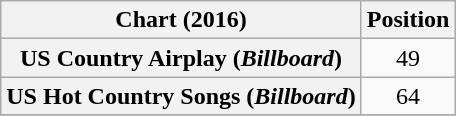<table class="wikitable sortable plainrowheaders" style="text-align:center">
<tr>
<th scope="col">Chart (2016)</th>
<th scope="col">Position</th>
</tr>
<tr>
<th scope="row">US Country Airplay (<em>Billboard</em>)</th>
<td>49</td>
</tr>
<tr>
<th scope="row">US Hot Country Songs (<em>Billboard</em>)</th>
<td>64</td>
</tr>
<tr>
</tr>
</table>
